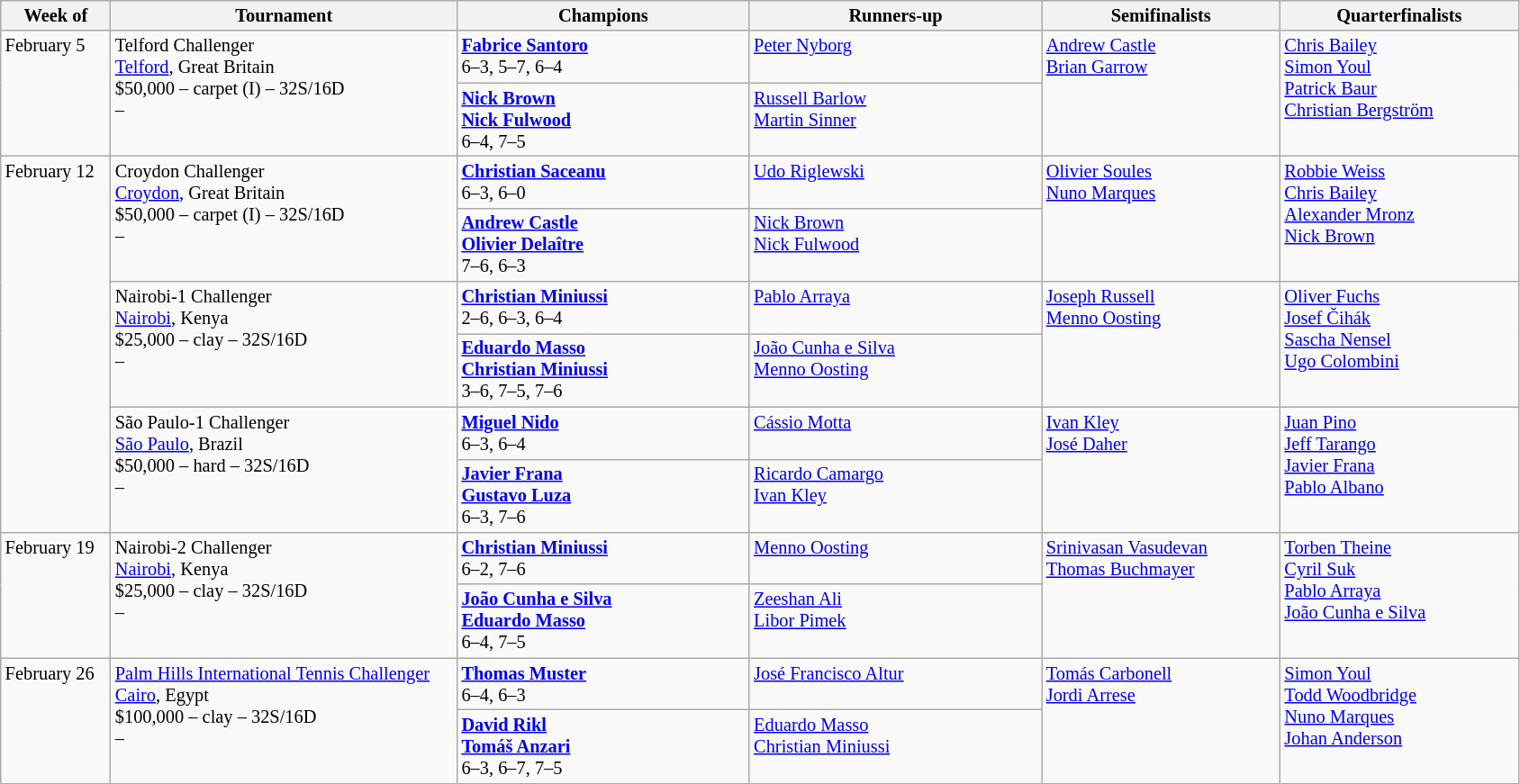<table class="wikitable" style="font-size:85%;">
<tr>
<th width="75">Week of</th>
<th width="250">Tournament</th>
<th width="210">Champions</th>
<th width="210">Runners-up</th>
<th width="170">Semifinalists</th>
<th width="170">Quarterfinalists</th>
</tr>
<tr valign="top">
<td rowspan="2">February 5</td>
<td rowspan="2">Telford Challenger<br> <a href='#'>Telford</a>, Great Britain<br>$50,000 – carpet (I) – 32S/16D<br>  – </td>
<td> <strong><a href='#'>Fabrice Santoro</a></strong> <br>6–3, 5–7, 6–4</td>
<td> <a href='#'>Peter Nyborg</a></td>
<td rowspan="2"> <a href='#'>Andrew Castle</a> <br>  <a href='#'>Brian Garrow</a></td>
<td rowspan="2"> <a href='#'>Chris Bailey</a> <br> <a href='#'>Simon Youl</a> <br> <a href='#'>Patrick Baur</a> <br>  <a href='#'>Christian Bergström</a></td>
</tr>
<tr valign="top">
<td> <strong><a href='#'>Nick Brown</a></strong> <br> <strong><a href='#'>Nick Fulwood</a></strong><br> 6–4, 7–5</td>
<td> <a href='#'>Russell Barlow</a> <br>  <a href='#'>Martin Sinner</a></td>
</tr>
<tr valign="top">
<td rowspan="6">February 12</td>
<td rowspan="2">Croydon Challenger<br> <a href='#'>Croydon</a>, Great Britain<br>$50,000 – carpet (I) – 32S/16D<br>  – </td>
<td> <strong><a href='#'>Christian Saceanu</a></strong> <br>6–3, 6–0</td>
<td> <a href='#'>Udo Riglewski</a></td>
<td rowspan="2"> <a href='#'>Olivier Soules</a> <br>  <a href='#'>Nuno Marques</a></td>
<td rowspan="2"> <a href='#'>Robbie Weiss</a> <br> <a href='#'>Chris Bailey</a> <br> <a href='#'>Alexander Mronz</a> <br>  <a href='#'>Nick Brown</a></td>
</tr>
<tr valign="top">
<td> <strong><a href='#'>Andrew Castle</a></strong> <br> <strong><a href='#'>Olivier Delaître</a></strong><br> 7–6, 6–3</td>
<td> <a href='#'>Nick Brown</a> <br>  <a href='#'>Nick Fulwood</a></td>
</tr>
<tr valign="top">
<td rowspan="2">Nairobi-1 Challenger<br> <a href='#'>Nairobi</a>, Kenya<br>$25,000 – clay – 32S/16D<br>  – </td>
<td> <strong><a href='#'>Christian Miniussi</a></strong> <br>2–6, 6–3, 6–4</td>
<td> <a href='#'>Pablo Arraya</a></td>
<td rowspan="2"> <a href='#'>Joseph Russell</a> <br>  <a href='#'>Menno Oosting</a></td>
<td rowspan="2"> <a href='#'>Oliver Fuchs</a> <br> <a href='#'>Josef Čihák</a> <br> <a href='#'>Sascha Nensel</a> <br>  <a href='#'>Ugo Colombini</a></td>
</tr>
<tr valign="top">
<td> <strong><a href='#'>Eduardo Masso</a></strong> <br> <strong><a href='#'>Christian Miniussi</a></strong><br> 3–6, 7–5, 7–6</td>
<td> <a href='#'>João Cunha e Silva</a> <br>  <a href='#'>Menno Oosting</a></td>
</tr>
<tr valign="top">
<td rowspan="2">São Paulo-1 Challenger<br> <a href='#'>São Paulo</a>, Brazil<br>$50,000 – hard – 32S/16D<br>  – </td>
<td> <strong><a href='#'>Miguel Nido</a></strong> <br>6–3, 6–4</td>
<td> <a href='#'>Cássio Motta</a></td>
<td rowspan="2"> <a href='#'>Ivan Kley</a> <br>  <a href='#'>José Daher</a></td>
<td rowspan="2"> <a href='#'>Juan Pino</a> <br> <a href='#'>Jeff Tarango</a> <br> <a href='#'>Javier Frana</a> <br>  <a href='#'>Pablo Albano</a></td>
</tr>
<tr valign="top">
<td> <strong><a href='#'>Javier Frana</a></strong> <br> <strong><a href='#'>Gustavo Luza</a></strong><br> 6–3, 7–6</td>
<td> <a href='#'>Ricardo Camargo</a> <br>  <a href='#'>Ivan Kley</a></td>
</tr>
<tr valign="top">
<td rowspan="2">February 19</td>
<td rowspan="2">Nairobi-2 Challenger<br> <a href='#'>Nairobi</a>, Kenya<br>$25,000 – clay – 32S/16D<br>  – </td>
<td> <strong><a href='#'>Christian Miniussi</a></strong> <br>6–2, 7–6</td>
<td> <a href='#'>Menno Oosting</a></td>
<td rowspan="2"> <a href='#'>Srinivasan Vasudevan</a> <br>  <a href='#'>Thomas Buchmayer</a></td>
<td rowspan="2"> <a href='#'>Torben Theine</a> <br> <a href='#'>Cyril Suk</a> <br> <a href='#'>Pablo Arraya</a> <br>  <a href='#'>João Cunha e Silva</a></td>
</tr>
<tr valign="top">
<td> <strong><a href='#'>João Cunha e Silva</a></strong> <br> <strong><a href='#'>Eduardo Masso</a></strong><br> 6–4, 7–5</td>
<td> <a href='#'>Zeeshan Ali</a> <br>  <a href='#'>Libor Pimek</a></td>
</tr>
<tr valign="top">
<td rowspan="2">February 26</td>
<td rowspan="2"><a href='#'>Palm Hills International Tennis Challenger</a><br> <a href='#'>Cairo</a>, Egypt<br>$100,000 – clay – 32S/16D<br>  – </td>
<td> <strong><a href='#'>Thomas Muster</a></strong> <br>6–4, 6–3</td>
<td> <a href='#'>José Francisco Altur</a></td>
<td rowspan="2"> <a href='#'>Tomás Carbonell</a> <br>  <a href='#'>Jordi Arrese</a></td>
<td rowspan="2"> <a href='#'>Simon Youl</a> <br> <a href='#'>Todd Woodbridge</a> <br> <a href='#'>Nuno Marques</a> <br>  <a href='#'>Johan Anderson</a></td>
</tr>
<tr valign="top">
<td> <strong><a href='#'>David Rikl</a></strong> <br> <strong><a href='#'>Tomáš Anzari</a></strong><br> 6–3, 6–7, 7–5</td>
<td> <a href='#'>Eduardo Masso</a> <br>  <a href='#'>Christian Miniussi</a></td>
</tr>
</table>
